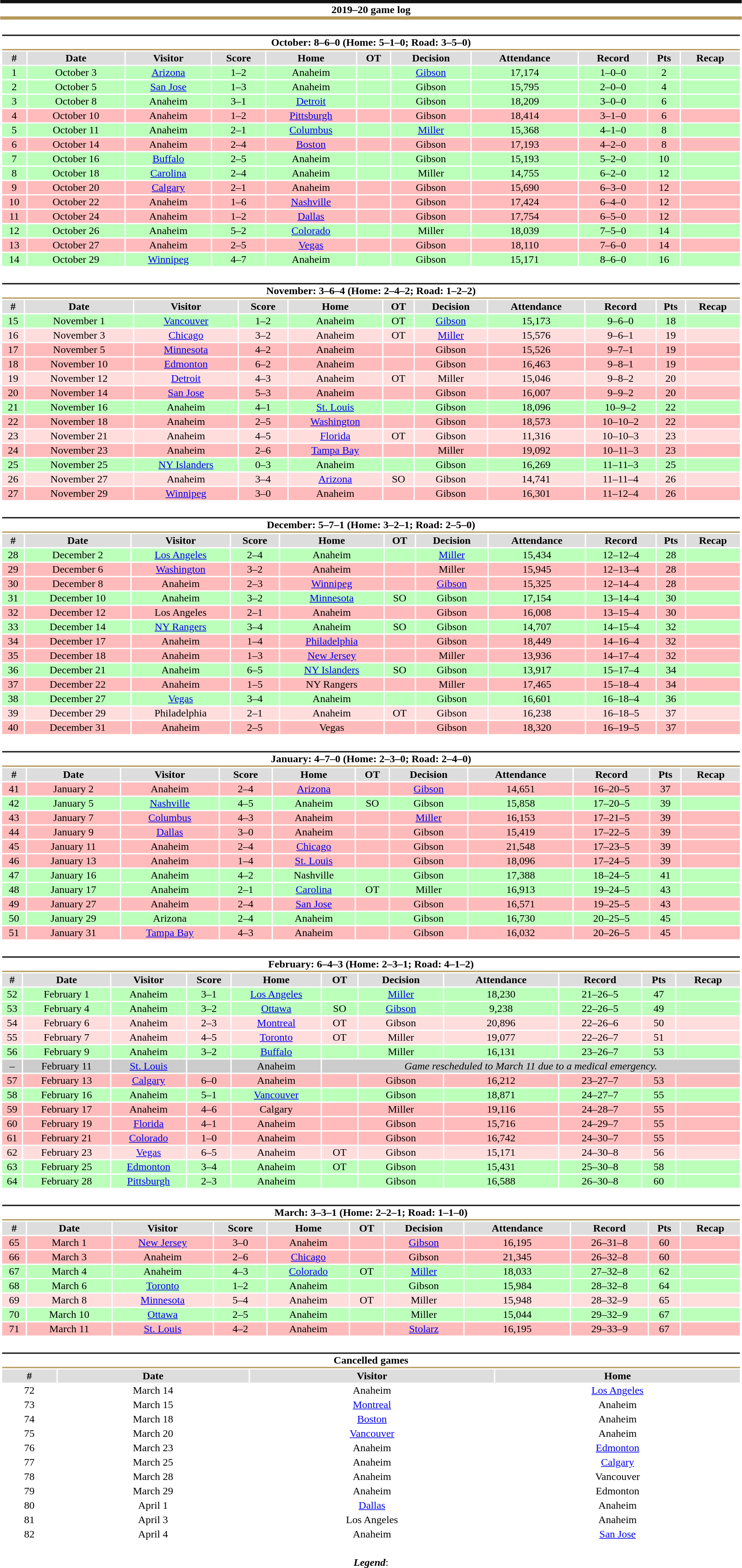<table class="toccolours" style="width:90%; clear:both; margin:1.5em auto; text-align:center;">
<tr>
<th colspan="11" style="background:#FFFFFF; border-top:#111111 5px solid; border-bottom:#B5985A 5px solid;">2019–20 game log</th>
</tr>
<tr>
<td colspan="11"><br><table class="toccolours collapsible collapsed" style="width:100%;">
<tr>
<th colspan="11" style="background:#FFFFFF; border-top:#111111 2px solid; border-bottom:#B5985A 2px solid;">October: 8–6–0 (Home: 5–1–0; Road: 3–5–0)</th>
</tr>
<tr style="background:#ddd;">
<th>#</th>
<th>Date</th>
<th>Visitor</th>
<th>Score</th>
<th>Home</th>
<th>OT</th>
<th>Decision</th>
<th>Attendance</th>
<th>Record</th>
<th>Pts</th>
<th>Recap</th>
</tr>
<tr style="background:#bfb;">
<td>1</td>
<td>October 3</td>
<td><a href='#'>Arizona</a></td>
<td>1–2</td>
<td>Anaheim</td>
<td></td>
<td><a href='#'>Gibson</a></td>
<td>17,174</td>
<td>1–0–0</td>
<td>2</td>
<td></td>
</tr>
<tr style="background:#bfb;">
<td>2</td>
<td>October 5</td>
<td><a href='#'>San Jose</a></td>
<td>1–3</td>
<td>Anaheim</td>
<td></td>
<td>Gibson</td>
<td>15,795</td>
<td>2–0–0</td>
<td>4</td>
<td></td>
</tr>
<tr style="background:#bfb;">
<td>3</td>
<td>October 8</td>
<td>Anaheim</td>
<td>3–1</td>
<td><a href='#'>Detroit</a></td>
<td></td>
<td>Gibson</td>
<td>18,209</td>
<td>3–0–0</td>
<td>6</td>
<td></td>
</tr>
<tr style="background:#fbb;">
<td>4</td>
<td>October 10</td>
<td>Anaheim</td>
<td>1–2</td>
<td><a href='#'>Pittsburgh</a></td>
<td></td>
<td>Gibson</td>
<td>18,414</td>
<td>3–1–0</td>
<td>6</td>
<td></td>
</tr>
<tr style="background:#bfb;">
<td>5</td>
<td>October 11</td>
<td>Anaheim</td>
<td>2–1</td>
<td><a href='#'>Columbus</a></td>
<td></td>
<td><a href='#'>Miller</a></td>
<td>15,368</td>
<td>4–1–0</td>
<td>8</td>
<td></td>
</tr>
<tr style="background:#fbb;">
<td>6</td>
<td>October 14</td>
<td>Anaheim</td>
<td>2–4</td>
<td><a href='#'>Boston</a></td>
<td></td>
<td>Gibson</td>
<td>17,193</td>
<td>4–2–0</td>
<td>8</td>
<td></td>
</tr>
<tr style="background:#bfb;">
<td>7</td>
<td>October 16</td>
<td><a href='#'>Buffalo</a></td>
<td>2–5</td>
<td>Anaheim</td>
<td></td>
<td>Gibson</td>
<td>15,193</td>
<td>5–2–0</td>
<td>10</td>
<td></td>
</tr>
<tr style="background:#bfb;">
<td>8</td>
<td>October 18</td>
<td><a href='#'>Carolina</a></td>
<td>2–4</td>
<td>Anaheim</td>
<td></td>
<td>Miller</td>
<td>14,755</td>
<td>6–2–0</td>
<td>12</td>
<td></td>
</tr>
<tr style="background:#fbb;">
<td>9</td>
<td>October 20</td>
<td><a href='#'>Calgary</a></td>
<td>2–1</td>
<td>Anaheim</td>
<td></td>
<td>Gibson</td>
<td>15,690</td>
<td>6–3–0</td>
<td>12</td>
<td></td>
</tr>
<tr style="background:#fbb;">
<td>10</td>
<td>October 22</td>
<td>Anaheim</td>
<td>1–6</td>
<td><a href='#'>Nashville</a></td>
<td></td>
<td>Gibson</td>
<td>17,424</td>
<td>6–4–0</td>
<td>12</td>
<td></td>
</tr>
<tr style="background:#fbb;">
<td>11</td>
<td>October 24</td>
<td>Anaheim</td>
<td>1–2</td>
<td><a href='#'>Dallas</a></td>
<td></td>
<td>Gibson</td>
<td>17,754</td>
<td>6–5–0</td>
<td>12</td>
<td></td>
</tr>
<tr style="background:#bfb;">
<td>12</td>
<td>October 26</td>
<td>Anaheim</td>
<td>5–2</td>
<td><a href='#'>Colorado</a></td>
<td></td>
<td>Miller</td>
<td>18,039</td>
<td>7–5–0</td>
<td>14</td>
<td></td>
</tr>
<tr style="background:#fbb;">
<td>13</td>
<td>October 27</td>
<td>Anaheim</td>
<td>2–5</td>
<td><a href='#'>Vegas</a></td>
<td></td>
<td>Gibson</td>
<td>18,110</td>
<td>7–6–0</td>
<td>14</td>
<td></td>
</tr>
<tr style="background:#bfb;">
<td>14</td>
<td>October 29</td>
<td><a href='#'>Winnipeg</a></td>
<td>4–7</td>
<td>Anaheim</td>
<td></td>
<td>Gibson</td>
<td>15,171</td>
<td>8–6–0</td>
<td>16</td>
<td></td>
</tr>
</table>
</td>
</tr>
<tr>
<td colspan="11"><br><table class="toccolours collapsible collapsed" style="width:100%;">
<tr>
<th colspan="11" style="background:#FFFFFF; border-top:#111111 2px solid; border-bottom:#B5985A 2px solid;">November: 3–6–4 (Home: 2–4–2; Road: 1–2–2)</th>
</tr>
<tr style="background:#ddd;">
<th>#</th>
<th>Date</th>
<th>Visitor</th>
<th>Score</th>
<th>Home</th>
<th>OT</th>
<th>Decision</th>
<th>Attendance</th>
<th>Record</th>
<th>Pts</th>
<th>Recap</th>
</tr>
<tr style="background:#bfb;">
<td>15</td>
<td>November 1</td>
<td><a href='#'>Vancouver</a></td>
<td>1–2</td>
<td>Anaheim</td>
<td>OT</td>
<td><a href='#'>Gibson</a></td>
<td>15,173</td>
<td>9–6–0</td>
<td>18</td>
<td></td>
</tr>
<tr style="background:#fdd;">
<td>16</td>
<td>November 3</td>
<td><a href='#'>Chicago</a></td>
<td>3–2</td>
<td>Anaheim</td>
<td>OT</td>
<td><a href='#'>Miller</a></td>
<td>15,576</td>
<td>9–6–1</td>
<td>19</td>
<td></td>
</tr>
<tr style="background:#fbb;">
<td>17</td>
<td>November 5</td>
<td><a href='#'>Minnesota</a></td>
<td>4–2</td>
<td>Anaheim</td>
<td></td>
<td>Gibson</td>
<td>15,526</td>
<td>9–7–1</td>
<td>19</td>
<td></td>
</tr>
<tr style="background:#fbb;">
<td>18</td>
<td>November 10</td>
<td><a href='#'>Edmonton</a></td>
<td>6–2</td>
<td>Anaheim</td>
<td></td>
<td>Gibson</td>
<td>16,463</td>
<td>9–8–1</td>
<td>19</td>
<td></td>
</tr>
<tr style="background:#fdd;">
<td>19</td>
<td>November 12</td>
<td><a href='#'>Detroit</a></td>
<td>4–3</td>
<td>Anaheim</td>
<td>OT</td>
<td>Miller</td>
<td>15,046</td>
<td>9–8–2</td>
<td>20</td>
<td></td>
</tr>
<tr style="background:#fbb;">
<td>20</td>
<td>November 14</td>
<td><a href='#'>San Jose</a></td>
<td>5–3</td>
<td>Anaheim</td>
<td></td>
<td>Gibson</td>
<td>16,007</td>
<td>9–9–2</td>
<td>20</td>
<td></td>
</tr>
<tr style="background:#bfb;">
<td>21</td>
<td>November 16</td>
<td>Anaheim</td>
<td>4–1</td>
<td><a href='#'>St. Louis</a></td>
<td></td>
<td>Gibson</td>
<td>18,096</td>
<td>10–9–2</td>
<td>22</td>
<td></td>
</tr>
<tr style="background:#fbb;">
<td>22</td>
<td>November 18</td>
<td>Anaheim</td>
<td>2–5</td>
<td><a href='#'>Washington</a></td>
<td></td>
<td>Gibson</td>
<td>18,573</td>
<td>10–10–2</td>
<td>22</td>
<td></td>
</tr>
<tr style="background:#fdd;">
<td>23</td>
<td>November 21</td>
<td>Anaheim</td>
<td>4–5</td>
<td><a href='#'>Florida</a></td>
<td>OT</td>
<td>Gibson</td>
<td>11,316</td>
<td>10–10–3</td>
<td>23</td>
<td></td>
</tr>
<tr style="background:#fbb;">
<td>24</td>
<td>November 23</td>
<td>Anaheim</td>
<td>2–6</td>
<td><a href='#'>Tampa Bay</a></td>
<td></td>
<td>Miller</td>
<td>19,092</td>
<td>10–11–3</td>
<td>23</td>
<td></td>
</tr>
<tr style="background:#bfb;">
<td>25</td>
<td>November 25</td>
<td><a href='#'>NY Islanders</a></td>
<td>0–3</td>
<td>Anaheim</td>
<td></td>
<td>Gibson</td>
<td>16,269</td>
<td>11–11–3</td>
<td>25</td>
<td></td>
</tr>
<tr style="background:#fdd;">
<td>26</td>
<td>November 27</td>
<td>Anaheim</td>
<td>3–4</td>
<td><a href='#'>Arizona</a></td>
<td>SO</td>
<td>Gibson</td>
<td>14,741</td>
<td>11–11–4</td>
<td>26</td>
<td></td>
</tr>
<tr style="background:#fbb;">
<td>27</td>
<td>November 29</td>
<td><a href='#'>Winnipeg</a></td>
<td>3–0</td>
<td>Anaheim</td>
<td></td>
<td>Gibson</td>
<td>16,301</td>
<td>11–12–4</td>
<td>26</td>
<td></td>
</tr>
</table>
</td>
</tr>
<tr>
<td colspan="11"><br><table class="toccolours collapsible collapsed" style="width:100%;">
<tr>
<th colspan="11" style="background:#FFFFFF; border-top:#111111 2px solid; border-bottom:#B5985A 2px solid;">December: 5–7–1 (Home: 3–2–1; Road: 2–5–0)</th>
</tr>
<tr style="background:#ddd;">
<th>#</th>
<th>Date</th>
<th>Visitor</th>
<th>Score</th>
<th>Home</th>
<th>OT</th>
<th>Decision</th>
<th>Attendance</th>
<th>Record</th>
<th>Pts</th>
<th>Recap</th>
</tr>
<tr style="background:#bfb;">
<td>28</td>
<td>December 2</td>
<td><a href='#'>Los Angeles</a></td>
<td>2–4</td>
<td>Anaheim</td>
<td></td>
<td><a href='#'>Miller</a></td>
<td>15,434</td>
<td>12–12–4</td>
<td>28</td>
<td></td>
</tr>
<tr style="background:#fbb;">
<td>29</td>
<td>December 6</td>
<td><a href='#'>Washington</a></td>
<td>3–2</td>
<td>Anaheim</td>
<td></td>
<td>Miller</td>
<td>15,945</td>
<td>12–13–4</td>
<td>28</td>
<td></td>
</tr>
<tr style="background:#fbb;">
<td>30</td>
<td>December 8</td>
<td>Anaheim</td>
<td>2–3</td>
<td><a href='#'>Winnipeg</a></td>
<td></td>
<td><a href='#'>Gibson</a></td>
<td>15,325</td>
<td>12–14–4</td>
<td>28</td>
<td></td>
</tr>
<tr style="background:#bfb;">
<td>31</td>
<td>December 10</td>
<td>Anaheim</td>
<td>3–2</td>
<td><a href='#'>Minnesota</a></td>
<td>SO</td>
<td>Gibson</td>
<td>17,154</td>
<td>13–14–4</td>
<td>30</td>
<td></td>
</tr>
<tr style="background:#fbb;">
<td>32</td>
<td>December 12</td>
<td>Los Angeles</td>
<td>2–1</td>
<td>Anaheim</td>
<td></td>
<td>Gibson</td>
<td>16,008</td>
<td>13–15–4</td>
<td>30</td>
<td></td>
</tr>
<tr style="background:#bfb;">
<td>33</td>
<td>December 14</td>
<td><a href='#'>NY Rangers</a></td>
<td>3–4</td>
<td>Anaheim</td>
<td>SO</td>
<td>Gibson</td>
<td>14,707</td>
<td>14–15–4</td>
<td>32</td>
<td></td>
</tr>
<tr style="background:#fbb;">
<td>34</td>
<td>December 17</td>
<td>Anaheim</td>
<td>1–4</td>
<td><a href='#'>Philadelphia</a></td>
<td></td>
<td>Gibson</td>
<td>18,449</td>
<td>14–16–4</td>
<td>32</td>
<td></td>
</tr>
<tr style="background:#fbb;">
<td>35</td>
<td>December 18</td>
<td>Anaheim</td>
<td>1–3</td>
<td><a href='#'>New Jersey</a></td>
<td></td>
<td>Miller</td>
<td>13,936</td>
<td>14–17–4</td>
<td>32</td>
<td></td>
</tr>
<tr style="background:#bfb;">
<td>36</td>
<td>December 21</td>
<td>Anaheim</td>
<td>6–5</td>
<td><a href='#'>NY Islanders</a></td>
<td>SO</td>
<td>Gibson</td>
<td>13,917</td>
<td>15–17–4</td>
<td>34</td>
<td></td>
</tr>
<tr style="background:#fbb;">
<td>37</td>
<td>December 22</td>
<td>Anaheim</td>
<td>1–5</td>
<td>NY Rangers</td>
<td></td>
<td>Miller</td>
<td>17,465</td>
<td>15–18–4</td>
<td>34</td>
<td></td>
</tr>
<tr style="background:#bfb;">
<td>38</td>
<td>December 27</td>
<td><a href='#'>Vegas</a></td>
<td>3–4</td>
<td>Anaheim</td>
<td></td>
<td>Gibson</td>
<td>16,601</td>
<td>16–18–4</td>
<td>36</td>
<td></td>
</tr>
<tr style="background:#fdd;">
<td>39</td>
<td>December 29</td>
<td>Philadelphia</td>
<td>2–1</td>
<td>Anaheim</td>
<td>OT</td>
<td>Gibson</td>
<td>16,238</td>
<td>16–18–5</td>
<td>37</td>
<td></td>
</tr>
<tr style="background:#fbb;">
<td>40</td>
<td>December 31</td>
<td>Anaheim</td>
<td>2–5</td>
<td>Vegas</td>
<td></td>
<td>Gibson</td>
<td>18,320</td>
<td>16–19–5</td>
<td>37</td>
<td></td>
</tr>
</table>
</td>
</tr>
<tr>
<td colspan="11"><br><table class="toccolours collapsible collapsed" style="width:100%;">
<tr>
<th colspan="11" style="background:#FFFFFF; border-top:#111111 2px solid; border-bottom:#B5985A 2px solid;">January: 4–7–0 (Home: 2–3–0; Road: 2–4–0)</th>
</tr>
<tr style="background:#ddd;">
<th>#</th>
<th>Date</th>
<th>Visitor</th>
<th>Score</th>
<th>Home</th>
<th>OT</th>
<th>Decision</th>
<th>Attendance</th>
<th>Record</th>
<th>Pts</th>
<th>Recap</th>
</tr>
<tr style="background:#fbb;">
<td>41</td>
<td>January 2</td>
<td>Anaheim</td>
<td>2–4</td>
<td><a href='#'>Arizona</a></td>
<td></td>
<td><a href='#'>Gibson</a></td>
<td>14,651</td>
<td>16–20–5</td>
<td>37</td>
<td></td>
</tr>
<tr style="background:#bfb;">
<td>42</td>
<td>January 5</td>
<td><a href='#'>Nashville</a></td>
<td>4–5</td>
<td>Anaheim</td>
<td>SO</td>
<td>Gibson</td>
<td>15,858</td>
<td>17–20–5</td>
<td>39</td>
<td></td>
</tr>
<tr style="background:#fbb;">
<td>43</td>
<td>January 7</td>
<td><a href='#'>Columbus</a></td>
<td>4–3</td>
<td>Anaheim</td>
<td></td>
<td><a href='#'>Miller</a></td>
<td>16,153</td>
<td>17–21–5</td>
<td>39</td>
<td></td>
</tr>
<tr style="background:#fbb;">
<td>44</td>
<td>January 9</td>
<td><a href='#'>Dallas</a></td>
<td>3–0</td>
<td>Anaheim</td>
<td></td>
<td>Gibson</td>
<td>15,419</td>
<td>17–22–5</td>
<td>39</td>
<td></td>
</tr>
<tr style="background:#fbb;">
<td>45</td>
<td>January 11</td>
<td>Anaheim</td>
<td>2–4</td>
<td><a href='#'>Chicago</a></td>
<td></td>
<td>Gibson</td>
<td>21,548</td>
<td>17–23–5</td>
<td>39</td>
<td></td>
</tr>
<tr style="background:#fbb;">
<td>46</td>
<td>January 13</td>
<td>Anaheim</td>
<td>1–4</td>
<td><a href='#'>St. Louis</a></td>
<td></td>
<td>Gibson</td>
<td>18,096</td>
<td>17–24–5</td>
<td>39</td>
<td></td>
</tr>
<tr style="background:#bfb;">
<td>47</td>
<td>January 16</td>
<td>Anaheim</td>
<td>4–2</td>
<td>Nashville</td>
<td></td>
<td>Gibson</td>
<td>17,388</td>
<td>18–24–5</td>
<td>41</td>
<td></td>
</tr>
<tr style="background:#bfb;">
<td>48</td>
<td>January 17</td>
<td>Anaheim</td>
<td>2–1</td>
<td><a href='#'>Carolina</a></td>
<td>OT</td>
<td>Miller</td>
<td>16,913</td>
<td>19–24–5</td>
<td>43</td>
<td></td>
</tr>
<tr style="background:#fbb;">
<td>49</td>
<td>January 27</td>
<td>Anaheim</td>
<td>2–4</td>
<td><a href='#'>San Jose</a></td>
<td></td>
<td>Gibson</td>
<td>16,571</td>
<td>19–25–5</td>
<td>43</td>
<td></td>
</tr>
<tr style="background:#bfb;">
<td>50</td>
<td>January 29</td>
<td>Arizona</td>
<td>2–4</td>
<td>Anaheim</td>
<td></td>
<td>Gibson</td>
<td>16,730</td>
<td>20–25–5</td>
<td>45</td>
<td></td>
</tr>
<tr style="background:#fbb;">
<td>51</td>
<td>January 31</td>
<td><a href='#'>Tampa Bay</a></td>
<td>4–3</td>
<td>Anaheim</td>
<td></td>
<td>Gibson</td>
<td>16,032</td>
<td>20–26–5</td>
<td>45</td>
<td></td>
</tr>
</table>
</td>
</tr>
<tr>
<td colspan="11"><br><table class="toccolours collapsible collapsed" style="width:100%;">
<tr>
<th colspan="11" style="background:#FFFFFF; border-top:#111111 2px solid; border-bottom:#B5985A 2px solid;">February: 6–4–3 (Home: 2–3–1; Road: 4–1–2)</th>
</tr>
<tr style="background:#ddd;">
<th>#</th>
<th>Date</th>
<th>Visitor</th>
<th>Score</th>
<th>Home</th>
<th>OT</th>
<th>Decision</th>
<th>Attendance</th>
<th>Record</th>
<th>Pts</th>
<th>Recap</th>
</tr>
<tr style="background:#bfb;">
<td>52</td>
<td>February 1</td>
<td>Anaheim</td>
<td>3–1</td>
<td><a href='#'>Los Angeles</a></td>
<td></td>
<td><a href='#'>Miller</a></td>
<td>18,230</td>
<td>21–26–5</td>
<td>47</td>
<td></td>
</tr>
<tr style="background:#bfb;">
<td>53</td>
<td>February 4</td>
<td>Anaheim</td>
<td>3–2</td>
<td><a href='#'>Ottawa</a></td>
<td>SO</td>
<td><a href='#'>Gibson</a></td>
<td>9,238</td>
<td>22–26–5</td>
<td>49</td>
<td></td>
</tr>
<tr style="background:#fdd;">
<td>54</td>
<td>February 6</td>
<td>Anaheim</td>
<td>2–3</td>
<td><a href='#'>Montreal</a></td>
<td>OT</td>
<td>Gibson</td>
<td>20,896</td>
<td>22–26–6</td>
<td>50</td>
<td></td>
</tr>
<tr style="background:#fdd;">
<td>55</td>
<td>February 7</td>
<td>Anaheim</td>
<td>4–5</td>
<td><a href='#'>Toronto</a></td>
<td>OT</td>
<td>Miller</td>
<td>19,077</td>
<td>22–26–7</td>
<td>51</td>
<td></td>
</tr>
<tr style="background:#bfb;">
<td>56</td>
<td>February 9</td>
<td>Anaheim</td>
<td>3–2</td>
<td><a href='#'>Buffalo</a></td>
<td></td>
<td>Miller</td>
<td>16,131</td>
<td>23–26–7</td>
<td>53</td>
<td></td>
</tr>
<tr style="background:#ccc;">
<td>–</td>
<td>February 11</td>
<td><a href='#'>St. Louis</a></td>
<td></td>
<td>Anaheim</td>
<td colspan="8"><em>Game rescheduled to March 11 due to a medical emergency.</em></td>
</tr>
<tr style="background:#fbb;">
<td>57</td>
<td>February 13</td>
<td><a href='#'>Calgary</a></td>
<td>6–0</td>
<td>Anaheim</td>
<td></td>
<td>Gibson</td>
<td>16,212</td>
<td>23–27–7</td>
<td>53</td>
<td></td>
</tr>
<tr style="background:#bfb;">
<td>58</td>
<td>February 16</td>
<td>Anaheim</td>
<td>5–1</td>
<td><a href='#'>Vancouver</a></td>
<td></td>
<td>Gibson</td>
<td>18,871</td>
<td>24–27–7</td>
<td>55</td>
<td></td>
</tr>
<tr style="background:#fbb;">
<td>59</td>
<td>February 17</td>
<td>Anaheim</td>
<td>4–6</td>
<td>Calgary</td>
<td></td>
<td>Miller</td>
<td>19,116</td>
<td>24–28–7</td>
<td>55</td>
<td></td>
</tr>
<tr style="background:#fbb;">
<td>60</td>
<td>February 19</td>
<td><a href='#'>Florida</a></td>
<td>4–1</td>
<td>Anaheim</td>
<td></td>
<td>Gibson</td>
<td>15,716</td>
<td>24–29–7</td>
<td>55</td>
<td></td>
</tr>
<tr style="background:#fbb;">
<td>61</td>
<td>February 21</td>
<td><a href='#'>Colorado</a></td>
<td>1–0</td>
<td>Anaheim</td>
<td></td>
<td>Gibson</td>
<td>16,742</td>
<td>24–30–7</td>
<td>55</td>
<td></td>
</tr>
<tr style="background:#fdd;">
<td>62</td>
<td>February 23</td>
<td><a href='#'>Vegas</a></td>
<td>6–5</td>
<td>Anaheim</td>
<td>OT</td>
<td>Gibson</td>
<td>15,171</td>
<td>24–30–8</td>
<td>56</td>
<td></td>
</tr>
<tr style="background:#bfb;">
<td>63</td>
<td>February 25</td>
<td><a href='#'>Edmonton</a></td>
<td>3–4</td>
<td>Anaheim</td>
<td>OT</td>
<td>Gibson</td>
<td>15,431</td>
<td>25–30–8</td>
<td>58</td>
<td></td>
</tr>
<tr style="background:#bfb;">
<td>64</td>
<td>February 28</td>
<td><a href='#'>Pittsburgh</a></td>
<td>2–3</td>
<td>Anaheim</td>
<td></td>
<td>Gibson</td>
<td>16,588</td>
<td>26–30–8</td>
<td>60</td>
<td></td>
</tr>
</table>
</td>
</tr>
<tr>
<td colspan="11"><br><table class="toccolours collapsible collapsed" style="width:100%;">
<tr>
<th colspan="11" style="background:#FFFFFF; border-top:#111111 2px solid; border-bottom:#B5985A 2px solid;">March: 3–3–1 (Home: 2–2–1; Road: 1–1–0)</th>
</tr>
<tr style="background:#ddd;">
<th>#</th>
<th>Date</th>
<th>Visitor</th>
<th>Score</th>
<th>Home</th>
<th>OT</th>
<th>Decision</th>
<th>Attendance</th>
<th>Record</th>
<th>Pts</th>
<th>Recap</th>
</tr>
<tr style="background:#fbb;">
<td>65</td>
<td>March 1</td>
<td><a href='#'>New Jersey</a></td>
<td>3–0</td>
<td>Anaheim</td>
<td></td>
<td><a href='#'>Gibson</a></td>
<td>16,195</td>
<td>26–31–8</td>
<td>60</td>
<td></td>
</tr>
<tr style="background:#fbb;">
<td>66</td>
<td>March 3</td>
<td>Anaheim</td>
<td>2–6</td>
<td><a href='#'>Chicago</a></td>
<td></td>
<td>Gibson</td>
<td>21,345</td>
<td>26–32–8</td>
<td>60</td>
<td></td>
</tr>
<tr style="background:#bfb;">
<td>67</td>
<td>March 4</td>
<td>Anaheim</td>
<td>4–3</td>
<td><a href='#'>Colorado</a></td>
<td>OT</td>
<td><a href='#'>Miller</a></td>
<td>18,033</td>
<td>27–32–8</td>
<td>62</td>
<td></td>
</tr>
<tr style="background:#bfb;">
<td>68</td>
<td>March 6</td>
<td><a href='#'>Toronto</a></td>
<td>1–2</td>
<td>Anaheim</td>
<td></td>
<td>Gibson</td>
<td>15,984</td>
<td>28–32–8</td>
<td>64</td>
<td></td>
</tr>
<tr style="background:#fdd;">
<td>69</td>
<td>March 8</td>
<td><a href='#'>Minnesota</a></td>
<td>5–4</td>
<td>Anaheim</td>
<td>OT</td>
<td>Miller</td>
<td>15,948</td>
<td>28–32–9</td>
<td>65</td>
<td></td>
</tr>
<tr style="background:#bfb;">
<td>70</td>
<td>March 10</td>
<td><a href='#'>Ottawa</a></td>
<td>2–5</td>
<td>Anaheim</td>
<td></td>
<td>Miller</td>
<td>15,044</td>
<td>29–32–9</td>
<td>67</td>
<td></td>
</tr>
<tr style="background:#fbb;">
<td>71</td>
<td>March 11</td>
<td><a href='#'>St. Louis</a></td>
<td>4–2</td>
<td>Anaheim</td>
<td></td>
<td><a href='#'>Stolarz</a></td>
<td>16,195</td>
<td>29–33–9</td>
<td>67</td>
<td></td>
</tr>
</table>
</td>
</tr>
<tr>
<td colspan="4"><br><table class="toccolours collapsible collapsed" style="width:100%;">
<tr>
<th colspan="4" style="background:#FFFFFF; border-top:#111111 2px solid; border-bottom:#B5985A 2px solid;">Cancelled games</th>
</tr>
<tr style="background:#ddd;">
<th>#</th>
<th>Date</th>
<th>Visitor</th>
<th>Home</th>
</tr>
<tr style="background:#;">
<td>72</td>
<td>March 14</td>
<td>Anaheim</td>
<td><a href='#'>Los Angeles</a></td>
</tr>
<tr style="background:#;">
<td>73</td>
<td>March 15</td>
<td><a href='#'>Montreal</a></td>
<td>Anaheim</td>
</tr>
<tr style="background:#;">
<td>74</td>
<td>March 18</td>
<td><a href='#'>Boston</a></td>
<td>Anaheim</td>
</tr>
<tr style="background:#;">
<td>75</td>
<td>March 20</td>
<td><a href='#'>Vancouver</a></td>
<td>Anaheim</td>
</tr>
<tr style="background:#;">
<td>76</td>
<td>March 23</td>
<td>Anaheim</td>
<td><a href='#'>Edmonton</a></td>
</tr>
<tr style="background:#;">
<td>77</td>
<td>March 25</td>
<td>Anaheim</td>
<td><a href='#'>Calgary</a></td>
</tr>
<tr style="background:#;">
<td>78</td>
<td>March 28</td>
<td>Anaheim</td>
<td>Vancouver</td>
</tr>
<tr style="background:#;">
<td>79</td>
<td>March 29</td>
<td>Anaheim</td>
<td>Edmonton</td>
</tr>
<tr style="background:#;">
<td>80</td>
<td>April 1</td>
<td><a href='#'>Dallas</a></td>
<td>Anaheim</td>
</tr>
<tr style="background:#;">
<td>81</td>
<td>April 3</td>
<td>Los Angeles</td>
<td>Anaheim</td>
</tr>
<tr style="background:#;">
<td>82</td>
<td>April 4</td>
<td>Anaheim</td>
<td><a href='#'>San Jose</a></td>
</tr>
</table>
</td>
</tr>
<tr>
<td colspan="11" style="text-align:center;"><br><strong><em>Legend</em></strong>:


</td>
</tr>
</table>
